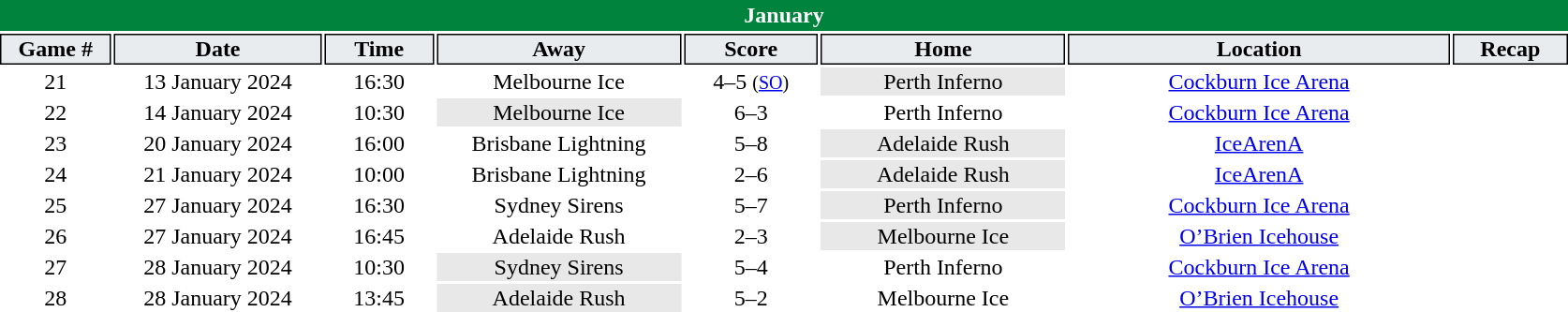<table class="toccolours" style="width:70em;text-align: center">
<tr>
<th colspan="8" style="background:#00843d;color:white;border:#00843d 1px solid">January</th>
</tr>
<tr>
<th style="background:#e9ecef;color:black;border:#000000 1px solid; width: 40px">Game #</th>
<th style="background:#e9ecef;color:black;border:#000000 1px solid; width: 80px">Date</th>
<th style="background:#e9ecef;color:black;border:#000000 1px solid; width: 40px">Time</th>
<th style="background:#e9ecef;color:black;border:#000000 1px solid; width: 95px">Away</th>
<th style="background:#e9ecef;color:black;border:#000000 1px solid; width: 50px">Score</th>
<th style="background:#e9ecef;color:black;border:#000000 1px solid; width: 95px">Home</th>
<th style="background:#e9ecef;color:black;border:#000000 1px solid; width: 150px">Location</th>
<th style="background:#e9ecef;color:black;border:#000000 1px solid; width: 40px">Recap</th>
</tr>
<tr>
<td>21</td>
<td>13 January 2024</td>
<td>16:30</td>
<td>Melbourne Ice</td>
<td>4–5 <small>(<a href='#'>SO</a>)</small></td>
<td bgcolor="#e8e8e8">Perth Inferno</td>
<td><a href='#'>Cockburn Ice Arena</a></td>
<td></td>
</tr>
<tr>
<td>22</td>
<td>14 January 2024</td>
<td>10:30</td>
<td bgcolor="#e8e8e8">Melbourne Ice</td>
<td>6–3</td>
<td>Perth Inferno</td>
<td><a href='#'>Cockburn Ice Arena</a></td>
<td></td>
</tr>
<tr>
<td>23</td>
<td>20 January 2024</td>
<td>16:00</td>
<td>Brisbane Lightning</td>
<td>5–8</td>
<td bgcolor="#e8e8e8">Adelaide Rush</td>
<td><a href='#'>IceArenA</a></td>
<td></td>
</tr>
<tr>
<td>24</td>
<td>21 January 2024</td>
<td>10:00</td>
<td>Brisbane Lightning</td>
<td>2–6</td>
<td bgcolor="#e8e8e8">Adelaide Rush</td>
<td><a href='#'>IceArenA</a></td>
<td></td>
</tr>
<tr>
<td>25</td>
<td>27 January 2024</td>
<td>16:30</td>
<td>Sydney Sirens</td>
<td>5–7</td>
<td bgcolor="#e8e8e8">Perth Inferno</td>
<td><a href='#'>Cockburn Ice Arena</a></td>
<td></td>
</tr>
<tr>
<td>26</td>
<td>27 January 2024</td>
<td>16:45</td>
<td>Adelaide Rush</td>
<td>2–3</td>
<td bgcolor="#e8e8e8">Melbourne Ice</td>
<td><a href='#'>O’Brien Icehouse</a></td>
<td></td>
</tr>
<tr>
<td>27</td>
<td>28 January 2024</td>
<td>10:30</td>
<td bgcolor="#e8e8e8">Sydney Sirens</td>
<td>5–4</td>
<td>Perth Inferno</td>
<td><a href='#'>Cockburn Ice Arena</a></td>
<td></td>
</tr>
<tr>
<td>28</td>
<td>28 January 2024</td>
<td>13:45</td>
<td bgcolor="#e8e8e8">Adelaide Rush</td>
<td>5–2</td>
<td>Melbourne Ice</td>
<td><a href='#'>O’Brien Icehouse</a></td>
<td></td>
</tr>
<tr>
</tr>
</table>
